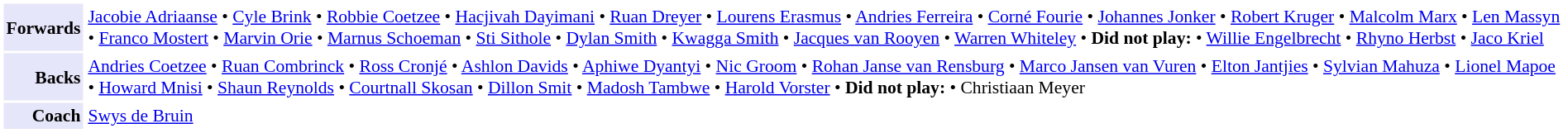<table cellpadding="2" style="border: 1px solid white; font-size:90%;">
<tr>
<td style="text-align:right; background:lavender;"><strong>Forwards</strong></td>
<td style="text-align:left;"><a href='#'>Jacobie Adriaanse</a> • <a href='#'>Cyle Brink</a> • <a href='#'>Robbie Coetzee</a> • <a href='#'>Hacjivah Dayimani</a> • <a href='#'>Ruan Dreyer</a> • <a href='#'>Lourens Erasmus</a> • <a href='#'>Andries Ferreira</a> • <a href='#'>Corné Fourie</a> • <a href='#'>Johannes Jonker</a> • <a href='#'>Robert Kruger</a> • <a href='#'>Malcolm Marx</a> • <a href='#'>Len Massyn</a> • <a href='#'>Franco Mostert</a> • <a href='#'>Marvin Orie</a> • <a href='#'>Marnus Schoeman</a> • <a href='#'>Sti Sithole</a> • <a href='#'>Dylan Smith</a> • <a href='#'>Kwagga Smith</a> • <a href='#'>Jacques van Rooyen</a> • <a href='#'>Warren Whiteley</a> • <strong>Did not play:</strong> • <a href='#'>Willie Engelbrecht</a> • <a href='#'>Rhyno Herbst</a> • <a href='#'>Jaco Kriel</a></td>
</tr>
<tr>
<td style="text-align:right; background:lavender;"><strong>Backs</strong></td>
<td style="text-align:left;"><a href='#'>Andries Coetzee</a> • <a href='#'>Ruan Combrinck</a> • <a href='#'>Ross Cronjé</a> • <a href='#'>Ashlon Davids</a> • <a href='#'>Aphiwe Dyantyi</a> • <a href='#'>Nic Groom</a> • <a href='#'>Rohan Janse van Rensburg</a> • <a href='#'>Marco Jansen van Vuren</a> • <a href='#'>Elton Jantjies</a> • <a href='#'>Sylvian Mahuza</a> • <a href='#'>Lionel Mapoe</a> • <a href='#'>Howard Mnisi</a> • <a href='#'>Shaun Reynolds</a> • <a href='#'>Courtnall Skosan</a> • <a href='#'>Dillon Smit</a> • <a href='#'>Madosh Tambwe</a> • <a href='#'>Harold Vorster</a> • <strong>Did not play:</strong> • Christiaan Meyer</td>
</tr>
<tr>
<td style="text-align:right; background:lavender;"><strong>Coach</strong></td>
<td style="text-align:left;"><a href='#'>Swys de Bruin</a></td>
</tr>
</table>
